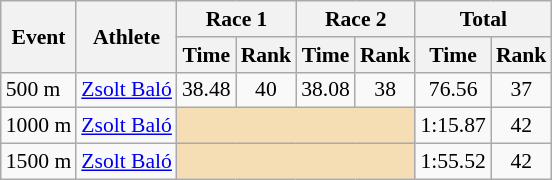<table class="wikitable" border="1" style="font-size:90%">
<tr>
<th rowspan=2>Event</th>
<th rowspan=2>Athlete</th>
<th colspan=2>Race 1</th>
<th colspan=2>Race 2</th>
<th colspan=2>Total</th>
</tr>
<tr>
<th>Time</th>
<th>Rank</th>
<th>Time</th>
<th>Rank</th>
<th>Time</th>
<th>Rank</th>
</tr>
<tr>
<td>500 m</td>
<td><a href='#'>Zsolt Baló</a></td>
<td align=center>38.48</td>
<td align=center>40</td>
<td align=center>38.08</td>
<td align=center>38</td>
<td align=center>76.56</td>
<td align=center>37</td>
</tr>
<tr>
<td>1000 m</td>
<td><a href='#'>Zsolt Baló</a></td>
<td colspan="4" bgcolor="wheat"></td>
<td align=center>1:15.87</td>
<td align=center>42</td>
</tr>
<tr>
<td>1500 m</td>
<td><a href='#'>Zsolt Baló</a></td>
<td colspan="4" bgcolor="wheat"></td>
<td align=center>1:55.52</td>
<td align=center>42</td>
</tr>
</table>
